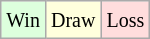<table class="wikitable">
<tr>
<td style="background-color: #ddffdd;"><small>Win</small></td>
<td style="background-color: #ffffdd;"><small>Draw</small></td>
<td style="background-color: #ffdddd;"><small>Loss</small></td>
</tr>
</table>
